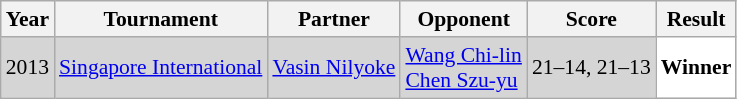<table class="sortable wikitable" style="font-size: 90%;">
<tr>
<th>Year</th>
<th>Tournament</th>
<th>Partner</th>
<th>Opponent</th>
<th>Score</th>
<th>Result</th>
</tr>
<tr style="background:#D5D5D5">
<td align="center">2013</td>
<td align="left"><a href='#'>Singapore International</a></td>
<td align="left"> <a href='#'>Vasin Nilyoke</a></td>
<td align="left"> <a href='#'>Wang Chi-lin</a><br> <a href='#'>Chen Szu-yu</a></td>
<td align="left">21–14, 21–13</td>
<td style="text-align:left; background:white"> <strong>Winner</strong></td>
</tr>
</table>
